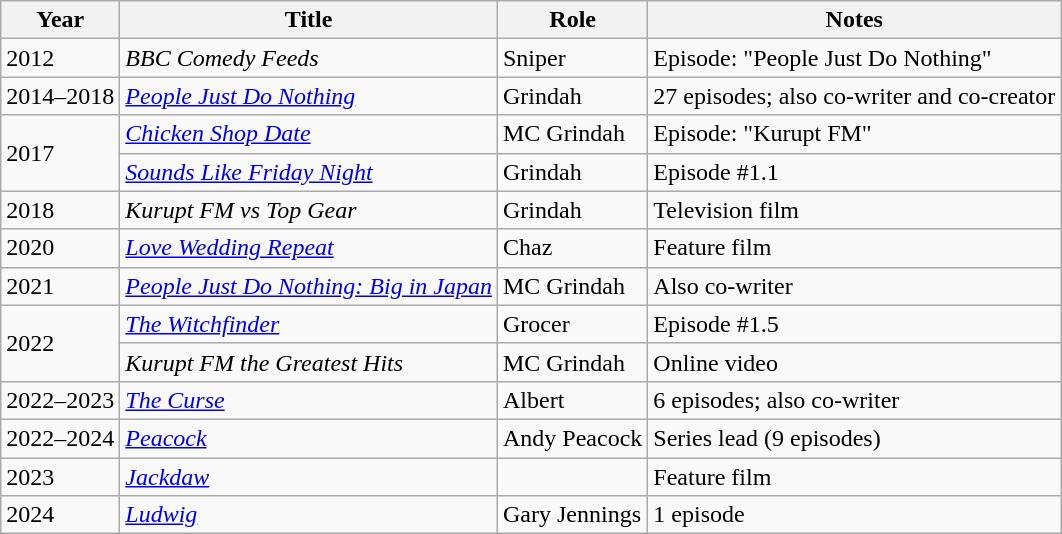<table class="wikitable sortable">
<tr>
<th>Year</th>
<th>Title</th>
<th>Role</th>
<th class="unsortable">Notes</th>
</tr>
<tr>
<td>2012</td>
<td><em>BBC Comedy Feeds</em></td>
<td>Sniper</td>
<td>Episode: "People Just Do Nothing"</td>
</tr>
<tr>
<td>2014–2018</td>
<td><em><a href='#'>People Just Do Nothing</a></em></td>
<td>Grindah</td>
<td>27 episodes; also co-writer and co-creator</td>
</tr>
<tr>
<td rowspan="2">2017</td>
<td><em><a href='#'>Chicken Shop Date</a></em></td>
<td>MC Grindah</td>
<td>Episode: "Kurupt FM"</td>
</tr>
<tr>
<td><em><a href='#'>Sounds Like Friday Night</a></em></td>
<td>Grindah</td>
<td>Episode #1.1</td>
</tr>
<tr>
<td>2018</td>
<td><em>Kurupt FM vs Top Gear</em></td>
<td>Grindah</td>
<td>Television film</td>
</tr>
<tr>
<td>2020</td>
<td><em><a href='#'>Love Wedding Repeat</a></em></td>
<td>Chaz</td>
<td>Feature film</td>
</tr>
<tr>
<td>2021</td>
<td><em><a href='#'>People Just Do Nothing: Big in Japan</a></em></td>
<td>MC Grindah</td>
<td>Also co-writer</td>
</tr>
<tr>
<td rowspan="2">2022</td>
<td><em><a href='#'>The Witchfinder</a></em></td>
<td>Grocer</td>
<td>Episode #1.5</td>
</tr>
<tr>
<td><em>Kurupt FM the Greatest Hits</em></td>
<td>MC Grindah</td>
<td>Online video</td>
</tr>
<tr>
<td>2022–2023</td>
<td><em><a href='#'>The Curse</a></em></td>
<td>Albert</td>
<td>6 episodes; also co-writer</td>
</tr>
<tr>
<td>2022–2024</td>
<td><em><a href='#'>Peacock</a></em></td>
<td>Andy Peacock</td>
<td>Series lead (9 episodes)</td>
</tr>
<tr>
<td>2023</td>
<td><em><a href='#'>Jackdaw</a></em></td>
<td></td>
<td>Feature film</td>
</tr>
<tr>
<td>2024</td>
<td><em><a href='#'>Ludwig</a></em></td>
<td>Gary Jennings</td>
<td>1 episode</td>
</tr>
</table>
